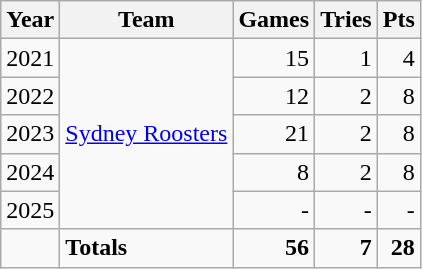<table class="wikitable">
<tr>
<th>Year</th>
<th>Team</th>
<th>Games</th>
<th>Tries</th>
<th>Pts</th>
</tr>
<tr>
<td align=center>2021</td>
<td rowspan=5> <a href='#'>Sydney Roosters</a></td>
<td align=right>15</td>
<td align=right>1</td>
<td align=right>4</td>
</tr>
<tr>
<td align=center>2022</td>
<td align=right>12</td>
<td align=right>2</td>
<td align=right>8</td>
</tr>
<tr>
<td align=center>2023</td>
<td align=right>21</td>
<td align=right>2</td>
<td align=right>8</td>
</tr>
<tr>
<td align=center>2024</td>
<td align=right>8</td>
<td align=right>2</td>
<td align=right>8</td>
</tr>
<tr>
<td align=center>2025</td>
<td align=right>-</td>
<td align=right>-</td>
<td align=right>-</td>
</tr>
<tr>
<td></td>
<td align=left><strong>Totals</strong></td>
<td align=right><strong>56</strong></td>
<td align=right><strong>7</strong></td>
<td align=right><strong>28</strong></td>
</tr>
</table>
